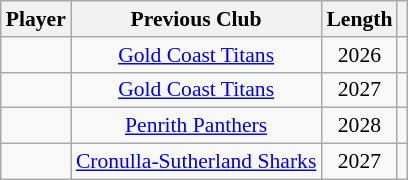<table class="wikitable sortable" style="text-align: center; font-size:90%">
<tr style="background:#efefef;">
<th>Player</th>
<th>Previous Club</th>
<th>Length</th>
<th></th>
</tr>
<tr>
<td></td>
<td> <a href='#'>Gold Coast Titans</a></td>
<td>2026</td>
<td></td>
</tr>
<tr>
<td></td>
<td> <a href='#'>Gold Coast Titans</a></td>
<td>2027</td>
<td></td>
</tr>
<tr>
<td></td>
<td> <a href='#'>Penrith Panthers</a></td>
<td>2028</td>
<td></td>
</tr>
<tr>
<td></td>
<td> <a href='#'>Cronulla-Sutherland Sharks</a></td>
<td>2027</td>
<td></td>
</tr>
</table>
